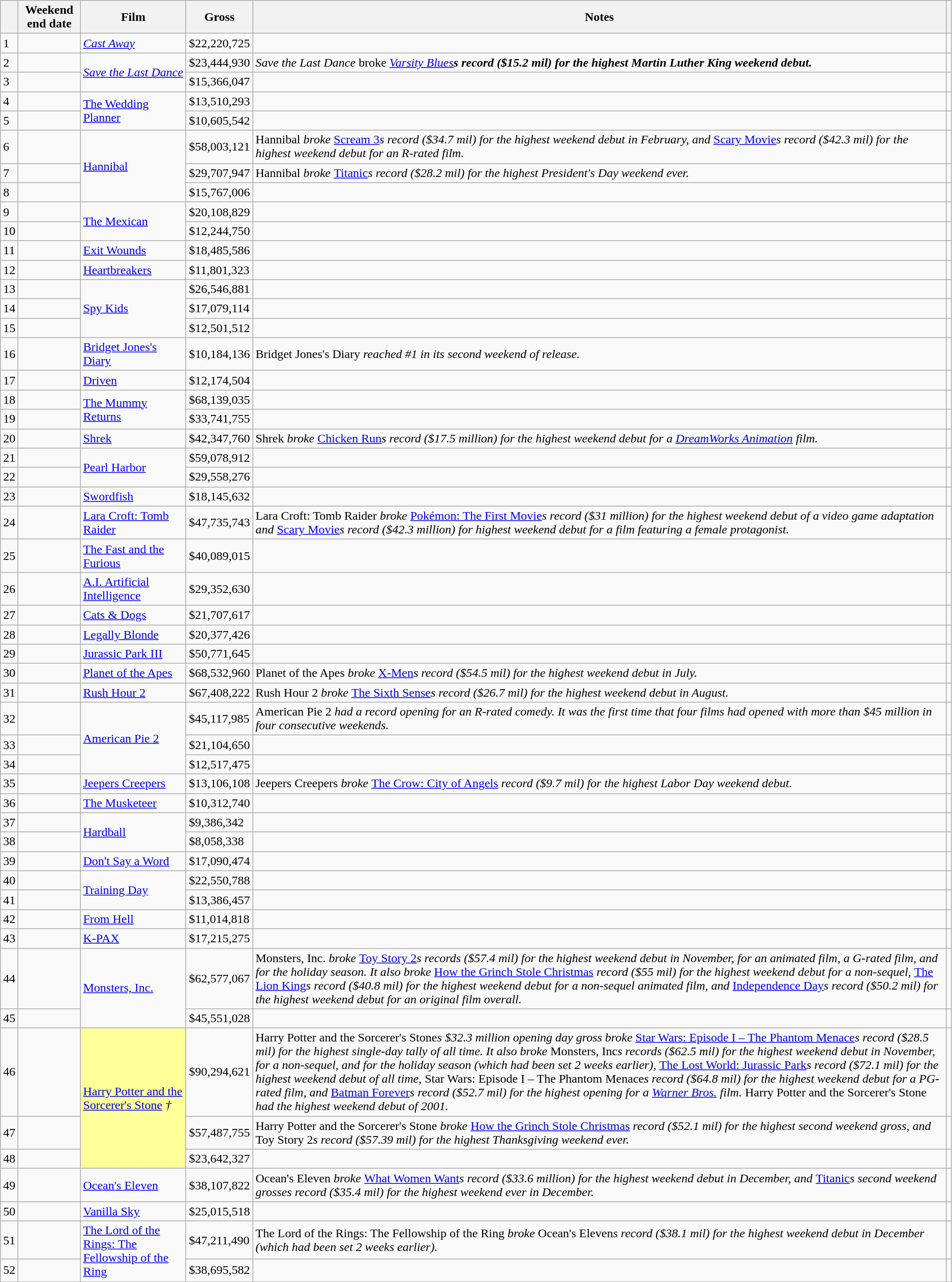<table class="wikitable sortable">
<tr>
<th></th>
<th>Weekend end date</th>
<th>Film</th>
<th>Gross</th>
<th>Notes</th>
<th class="unsortable"></th>
</tr>
<tr>
<td>1</td>
<td></td>
<td><em><a href='#'>Cast Away</a></em></td>
<td>$22,220,725</td>
<td></td>
<td></td>
</tr>
<tr>
<td>2</td>
<td></td>
<td rowspan="2"><em><a href='#'>Save the Last Dance</a></em></td>
<td>$23,444,930</td>
<td><em>Save the Last Dance</em> broke <em><a href='#'>Varsity Blues</a><strong>s record ($15.2 mil) for the highest Martin Luther King weekend debut.</td>
<td></td>
</tr>
<tr>
<td>3</td>
<td></td>
<td>$15,366,047</td>
<td></td>
<td></td>
</tr>
<tr>
<td>4</td>
<td></td>
<td rowspan="2"></em><a href='#'>The Wedding Planner</a><em></td>
<td>$13,510,293</td>
<td></td>
<td></td>
</tr>
<tr>
<td>5</td>
<td></td>
<td>$10,605,542</td>
<td></td>
<td></td>
</tr>
<tr>
<td>6</td>
<td></td>
<td rowspan="3"></em><a href='#'>Hannibal</a><em></td>
<td>$58,003,121</td>
<td></em>Hannibal<em> broke </em><a href='#'>Scream 3</a><em>s record ($34.7 mil) for the highest weekend debut in February, and </em><a href='#'>Scary Movie</a><em>s record ($42.3 mil) for the highest weekend debut for an R-rated film.</td>
<td><br></td>
</tr>
<tr>
<td>7</td>
<td></td>
<td>$29,707,947</td>
<td></em>Hannibal<em> broke </em><a href='#'>Titanic</a><em>s record ($28.2 mil) for the highest President's Day weekend ever.</td>
<td></td>
</tr>
<tr>
<td>8</td>
<td></td>
<td>$15,767,006</td>
<td></td>
<td></td>
</tr>
<tr>
<td>9</td>
<td></td>
<td rowspan="2"></em><a href='#'>The Mexican</a><em></td>
<td>$20,108,829</td>
<td></td>
<td></td>
</tr>
<tr>
<td>10</td>
<td></td>
<td>$12,244,750</td>
<td></td>
<td></td>
</tr>
<tr>
<td>11</td>
<td></td>
<td></em><a href='#'>Exit Wounds</a><em></td>
<td>$18,485,586</td>
<td></td>
<td></td>
</tr>
<tr>
<td>12</td>
<td></td>
<td></em><a href='#'>Heartbreakers</a><em></td>
<td>$11,801,323</td>
<td></td>
<td></td>
</tr>
<tr>
<td>13</td>
<td></td>
<td rowspan="3"></em><a href='#'>Spy Kids</a><em></td>
<td>$26,546,881</td>
<td></td>
<td></td>
</tr>
<tr>
<td>14</td>
<td></td>
<td>$17,079,114</td>
<td></td>
<td></td>
</tr>
<tr>
<td>15</td>
<td></td>
<td>$12,501,512</td>
<td></td>
<td></td>
</tr>
<tr>
<td>16</td>
<td></td>
<td></em><a href='#'>Bridget Jones's Diary</a><em></td>
<td>$10,184,136</td>
<td></em>Bridget Jones's Diary<em> reached #1 in its second weekend of release.</td>
<td></td>
</tr>
<tr>
<td>17</td>
<td></td>
<td></em><a href='#'>Driven</a><em></td>
<td>$12,174,504</td>
<td></td>
<td></td>
</tr>
<tr>
<td>18</td>
<td></td>
<td rowspan="2"></em><a href='#'>The Mummy Returns</a><em></td>
<td>$68,139,035</td>
<td></td>
<td></td>
</tr>
<tr>
<td>19</td>
<td></td>
<td>$33,741,755</td>
<td></td>
<td></td>
</tr>
<tr>
<td>20</td>
<td></td>
<td></em><a href='#'>Shrek</a><em></td>
<td>$42,347,760</td>
<td></em>Shrek<em> broke </em><a href='#'>Chicken Run</a><em>s record ($17.5 million) for the highest weekend debut for a <a href='#'>DreamWorks Animation</a> film.</td>
<td></td>
</tr>
<tr>
<td>21</td>
<td></td>
<td rowspan="2"></em><a href='#'>Pearl Harbor</a><em></td>
<td>$59,078,912</td>
<td></td>
<td></td>
</tr>
<tr>
<td>22</td>
<td></td>
<td>$29,558,276</td>
<td></td>
<td></td>
</tr>
<tr>
<td>23</td>
<td></td>
<td></em><a href='#'>Swordfish</a><em></td>
<td>$18,145,632</td>
<td></td>
<td></td>
</tr>
<tr>
<td>24</td>
<td></td>
<td></em><a href='#'>Lara Croft: Tomb Raider</a><em></td>
<td>$47,735,743</td>
<td></em>Lara Croft: Tomb Raider<em> broke </em><a href='#'>Pokémon: The First Movie</a><em>s record ($31 million) for the highest weekend debut of a video game adaptation and </em><a href='#'>Scary Movie</a><em>s record ($42.3 million) for highest weekend debut for a film featuring a female protagonist.</td>
<td></td>
</tr>
<tr>
<td>25</td>
<td></td>
<td></em><a href='#'>The Fast and the Furious</a><em></td>
<td>$40,089,015</td>
<td></td>
<td></td>
</tr>
<tr>
<td>26</td>
<td></td>
<td></em><a href='#'>A.I. Artificial Intelligence</a><em></td>
<td>$29,352,630</td>
<td></td>
<td></td>
</tr>
<tr>
<td>27</td>
<td></td>
<td></em><a href='#'>Cats & Dogs</a><em></td>
<td>$21,707,617</td>
<td></td>
<td></td>
</tr>
<tr>
<td>28</td>
<td></td>
<td></em><a href='#'>Legally Blonde</a><em></td>
<td>$20,377,426</td>
<td></td>
<td></td>
</tr>
<tr>
<td>29</td>
<td></td>
<td></em><a href='#'>Jurassic Park III</a><em></td>
<td>$50,771,645</td>
<td></td>
<td></td>
</tr>
<tr>
<td>30</td>
<td></td>
<td></em><a href='#'>Planet of the Apes</a><em></td>
<td>$68,532,960</td>
<td></em>Planet of the Apes<em> broke </em><a href='#'>X-Men</a><em>s record ($54.5 mil) for the highest weekend debut in July.</td>
<td></td>
</tr>
<tr>
<td>31</td>
<td></td>
<td></em><a href='#'>Rush Hour 2</a><em></td>
<td>$67,408,222</td>
<td></em>Rush Hour 2<em> broke </em><a href='#'>The Sixth Sense</a><em>s record ($26.7 mil) for the highest weekend debut in August.</td>
<td></td>
</tr>
<tr>
<td>32</td>
<td></td>
<td rowspan="3"></em><a href='#'>American Pie 2</a><em></td>
<td>$45,117,985</td>
<td></em>American Pie 2<em> had a record opening for an R-rated comedy. It was the first time that four films had opened with more than $45 million in four consecutive weekends.</td>
<td></td>
</tr>
<tr>
<td>33</td>
<td></td>
<td>$21,104,650</td>
<td></td>
<td></td>
</tr>
<tr>
<td>34</td>
<td></td>
<td>$12,517,475</td>
<td></td>
<td></td>
</tr>
<tr>
<td>35</td>
<td></td>
<td></em><a href='#'>Jeepers Creepers</a><em></td>
<td>$13,106,108</td>
<td></em>Jeepers Creepers<em> broke </em><a href='#'>The Crow: City of Angels</a><em> record ($9.7 mil) for the highest Labor Day weekend debut.</td>
<td></td>
</tr>
<tr>
<td>36</td>
<td></td>
<td></em><a href='#'>The Musketeer</a><em></td>
<td>$10,312,740</td>
<td></td>
<td></td>
</tr>
<tr>
<td>37</td>
<td></td>
<td rowspan="2"></em><a href='#'>Hardball</a><em></td>
<td>$9,386,342</td>
<td></td>
<td></td>
</tr>
<tr>
<td>38</td>
<td></td>
<td>$8,058,338</td>
<td></td>
<td></td>
</tr>
<tr>
<td>39</td>
<td></td>
<td></em><a href='#'>Don't Say a Word</a><em></td>
<td>$17,090,474</td>
<td></td>
<td></td>
</tr>
<tr>
<td>40</td>
<td></td>
<td rowspan="2"></em><a href='#'>Training Day</a><em></td>
<td>$22,550,788</td>
<td></td>
<td></td>
</tr>
<tr>
<td>41</td>
<td></td>
<td>$13,386,457</td>
<td></td>
<td></td>
</tr>
<tr>
<td>42</td>
<td></td>
<td></em><a href='#'>From Hell</a><em></td>
<td>$11,014,818</td>
<td></td>
<td></td>
</tr>
<tr>
<td>43</td>
<td></td>
<td></em><a href='#'>K-PAX</a><em></td>
<td>$17,215,275</td>
<td></td>
<td></td>
</tr>
<tr>
<td>44</td>
<td></td>
<td rowspan="2"></em><a href='#'>Monsters, Inc.</a><em></td>
<td>$62,577,067</td>
<td></em>Monsters, Inc.<em> broke </em><a href='#'>Toy Story 2</a><em>s records ($57.4 mil) for the highest weekend debut in November, for an animated film, a G-rated film, and for the holiday season. It also broke </em><a href='#'>How the Grinch Stole Christmas</a><em> record ($55 mil) for the highest weekend debut for a non-sequel, </em><a href='#'>The Lion King</a><em>s record ($40.8 mil) for the highest weekend debut for a non-sequel animated film, and </em><a href='#'>Independence Day</a><em>s record ($50.2 mil) for the highest weekend debut for an original film overall.</td>
<td></td>
</tr>
<tr>
<td>45</td>
<td></td>
<td>$45,551,028</td>
<td></td>
<td></td>
</tr>
<tr>
<td>46</td>
<td></td>
<td rowspan="3" style="background-color:#FFFF99"></em><a href='#'>Harry Potter and the Sorcerer's Stone</a><em> †</td>
<td>$90,294,621</td>
<td></em>Harry Potter and the Sorcerer's Stone<em>s $32.3 million opening day gross broke </em><a href='#'>Star Wars: Episode I – The Phantom Menace</a><em>s record ($28.5 mil) for the highest single-day tally of all time. It also broke </em>Monsters, Inc<em>s records ($62.5 mil) for the highest weekend debut in November, for a non-sequel, and for the holiday season (which had been set 2 weeks earlier), </em><a href='#'>The Lost World: Jurassic Park</a><em>s record ($72.1 mil) for the highest weekend debut of all time, </em>Star Wars: Episode I – The Phantom Menace<em>s record ($64.8 mil) for the highest weekend debut for a PG-rated film, and </em><a href='#'>Batman Forever</a><em>s record ($52.7 mil) for the highest opening for a <a href='#'>Warner Bros.</a> film. </em>Harry Potter and the Sorcerer's Stone<em> had the highest weekend debut of 2001.</td>
<td></td>
</tr>
<tr>
<td>47</td>
<td></td>
<td>$57,487,755</td>
<td></em>Harry Potter and the Sorcerer's Stone<em> broke </em><a href='#'>How the Grinch Stole Christmas</a><em> record ($52.1 mil) for the highest second weekend gross, and </em>Toy Story 2<em>s record ($57.39 mil) for the highest Thanksgiving weekend ever.</td>
<td></td>
</tr>
<tr>
<td>48</td>
<td></td>
<td>$23,642,327</td>
<td></td>
<td></td>
</tr>
<tr>
<td>49</td>
<td></td>
<td></em><a href='#'>Ocean's Eleven</a><em></td>
<td>$38,107,822</td>
<td></em>Ocean's Eleven<em> broke </em><a href='#'>What Women Want</a><em>s record ($33.6 million) for the highest weekend debut in December, and </em><a href='#'>Titanic</a><em>s second weekend grosses record ($35.4 mil) for the highest weekend ever in December.</td>
<td></td>
</tr>
<tr>
<td>50</td>
<td></td>
<td></em><a href='#'>Vanilla Sky</a><em></td>
<td>$25,015,518</td>
<td></td>
<td></td>
</tr>
<tr>
<td>51</td>
<td></td>
<td rowspan="2"></em><a href='#'>The Lord of the Rings: The Fellowship of the Ring</a><em></td>
<td>$47,211,490</td>
<td></em>The Lord of the Rings: The Fellowship of the Ring<em> broke </em>Ocean's Eleven<em>s record ($38.1 mil) for the highest weekend debut in December (which had been set 2 weeks earlier).</td>
<td></td>
</tr>
<tr>
<td>52</td>
<td></td>
<td>$38,695,582</td>
<td></td>
<td></td>
</tr>
</table>
